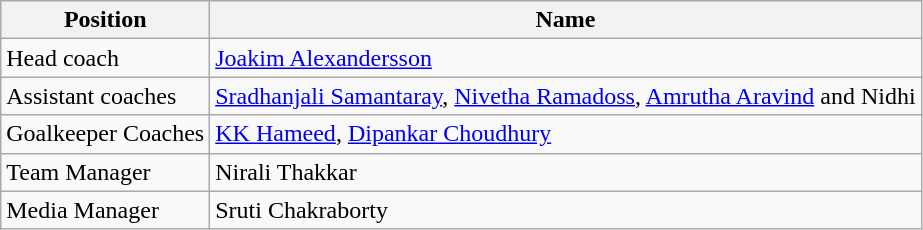<table class="wikitable">
<tr>
<th>Position</th>
<th>Name</th>
</tr>
<tr>
<td>Head coach</td>
<td> <a href='#'>Joakim Alexandersson</a></td>
</tr>
<tr>
<td>Assistant coaches</td>
<td> <a href='#'>Sradhanjali Samantaray</a>, <a href='#'>Nivetha Ramadoss</a>, <a href='#'>Amrutha Aravind</a> and Nidhi</td>
</tr>
<tr>
<td>Goalkeeper Coaches</td>
<td> <a href='#'>KK Hameed</a>, <a href='#'>Dipankar Choudhury</a></td>
</tr>
<tr>
<td>Team Manager</td>
<td> Nirali Thakkar</td>
</tr>
<tr>
<td>Media Manager</td>
<td> Sruti Chakraborty</td>
</tr>
</table>
